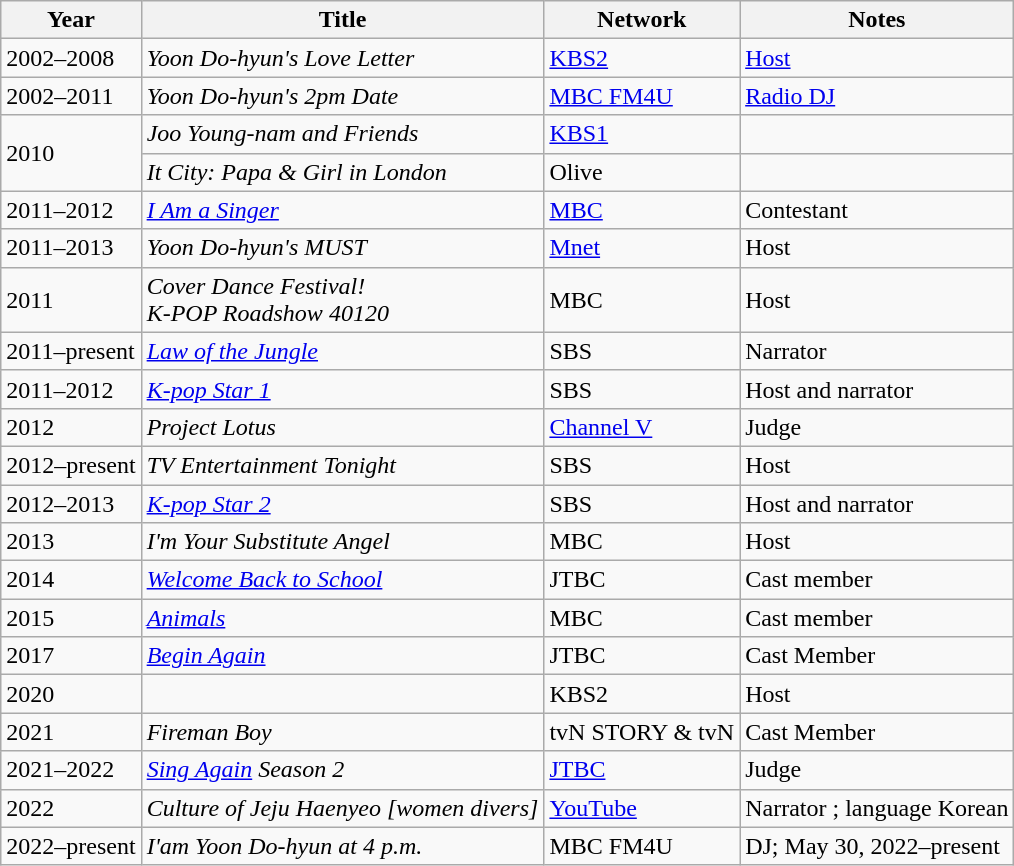<table class="wikitable">
<tr>
<th>Year</th>
<th>Title</th>
<th>Network</th>
<th>Notes</th>
</tr>
<tr>
<td>2002–2008</td>
<td><em>Yoon Do-hyun's Love Letter</em></td>
<td><a href='#'>KBS2</a></td>
<td><a href='#'>Host</a></td>
</tr>
<tr>
<td>2002–2011</td>
<td><em>Yoon Do-hyun's 2pm Date</em></td>
<td><a href='#'>MBC FM4U</a></td>
<td><a href='#'>Radio DJ</a></td>
</tr>
<tr>
<td rowspan=2>2010</td>
<td><em>Joo Young-nam and Friends</em></td>
<td><a href='#'>KBS1</a></td>
<td></td>
</tr>
<tr>
<td><em>It City: Papa & Girl in London</em></td>
<td>Olive</td>
<td></td>
</tr>
<tr>
<td>2011–2012</td>
<td><em><a href='#'>I Am a Singer</a></em></td>
<td><a href='#'>MBC</a></td>
<td>Contestant</td>
</tr>
<tr>
<td>2011–2013</td>
<td><em>Yoon Do-hyun's MUST</em></td>
<td><a href='#'>Mnet</a></td>
<td>Host</td>
</tr>
<tr>
<td>2011</td>
<td><em>Cover Dance Festival!</em> <br> <em>K-POP Roadshow 40120</em></td>
<td>MBC</td>
<td>Host</td>
</tr>
<tr>
<td>2011–present</td>
<td><em><a href='#'>Law of the Jungle</a></em></td>
<td>SBS</td>
<td>Narrator</td>
</tr>
<tr>
<td>2011–2012</td>
<td><em><a href='#'>K-pop Star 1</a></em></td>
<td>SBS</td>
<td>Host and narrator</td>
</tr>
<tr>
<td>2012</td>
<td><em>Project Lotus</em></td>
<td><a href='#'>Channel V</a></td>
<td>Judge</td>
</tr>
<tr>
<td>2012–present</td>
<td><em>TV Entertainment Tonight</em></td>
<td>SBS</td>
<td>Host</td>
</tr>
<tr>
<td>2012–2013</td>
<td><em><a href='#'>K-pop Star 2</a></em></td>
<td>SBS</td>
<td>Host and narrator</td>
</tr>
<tr>
<td>2013</td>
<td><em>I'm Your Substitute Angel</em></td>
<td>MBC</td>
<td>Host</td>
</tr>
<tr>
<td>2014</td>
<td><em><a href='#'>Welcome Back to School</a></em></td>
<td>JTBC</td>
<td>Cast member</td>
</tr>
<tr>
<td>2015</td>
<td><em><a href='#'>Animals</a></em></td>
<td>MBC</td>
<td>Cast member</td>
</tr>
<tr>
<td>2017</td>
<td><em><a href='#'>Begin Again</a></em></td>
<td>JTBC</td>
<td>Cast Member</td>
</tr>
<tr>
<td>2020</td>
<td><em></em></td>
<td>KBS2</td>
<td>Host</td>
</tr>
<tr>
<td>2021</td>
<td><em>Fireman Boy</em></td>
<td>tvN STORY & tvN</td>
<td>Cast Member</td>
</tr>
<tr>
<td>2021–2022</td>
<td><em><a href='#'>Sing Again</a> Season 2</em></td>
<td><a href='#'>JTBC</a></td>
<td>Judge</td>
</tr>
<tr>
<td>2022</td>
<td><em>Culture of Jeju Haenyeo [women divers]</em></td>
<td><a href='#'>YouTube</a></td>
<td>Narrator ; language Korean</td>
</tr>
<tr>
<td>2022–present</td>
<td><em>I'am Yoon Do-hyun at 4 p.m.</em></td>
<td>MBC FM4U</td>
<td>DJ; May 30, 2022–present </td>
</tr>
</table>
